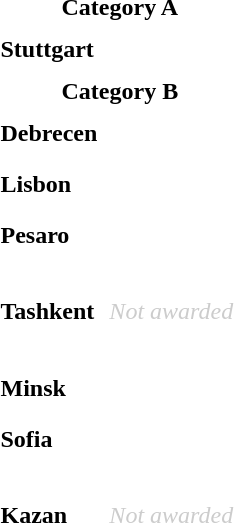<table>
<tr>
<td colspan="4" style="text-align:center;"><strong>Category A</strong></td>
</tr>
<tr>
<th scope=row style="text-align:left">Stuttgart</th>
<td style="height:30px;" font-size:95%"></td>
<td style="height:30px;" font-size:95%"></td>
<td style="height:30px;" font-size:95%"></td>
</tr>
<tr>
<td colspan="4" style="text-align:center;"><strong>Category B</strong></td>
</tr>
<tr –>
<th scope=row style="text-align:left">Debrecen</th>
<td style="height:30px;"></td>
<td style="height:30px;"></td>
<td style="height:30px;"></td>
</tr>
<tr>
<th scope=row style="text-align:left">Lisbon</th>
<td style="height:30px;"></td>
<td style="height:30px;"></td>
<td style="height:30px;"></td>
</tr>
<tr>
<th scope=row style="text-align:left">Pesaro</th>
<td style="height:30px;"></td>
<td style="height:30px;"></td>
<td style="height:30px;"></td>
</tr>
<tr>
<th rowspan=2 scope=row style="text-align:left">Tashkent</th>
<td style="height:30px;"></td>
<td rowspan=2 style=color:#ccc><em>Not awarded</em></td>
<td rowspan=2></td>
</tr>
<tr>
<td style="height:30px;"></td>
</tr>
<tr>
<th scope=row style="text-align:left">Minsk</th>
<td style="height:30px;"></td>
<td style="height:30px;"></td>
<td style="height:30px;"></td>
</tr>
<tr>
<th scope=row style="text-align:left">Sofia</th>
<td style="height:30px;"></td>
<td style="height:30px;"></td>
<td style="height:30px;"></td>
</tr>
<tr>
<th rowspan=2 scope=row style="text-align:left">Kazan</th>
<td style="height:30px;"></td>
<td rowspan=2 style=color:#ccc><em>Not awarded</em></td>
<td rowspan=2></td>
</tr>
<tr>
<td style="height:30px;"></td>
</tr>
<tr>
</tr>
</table>
